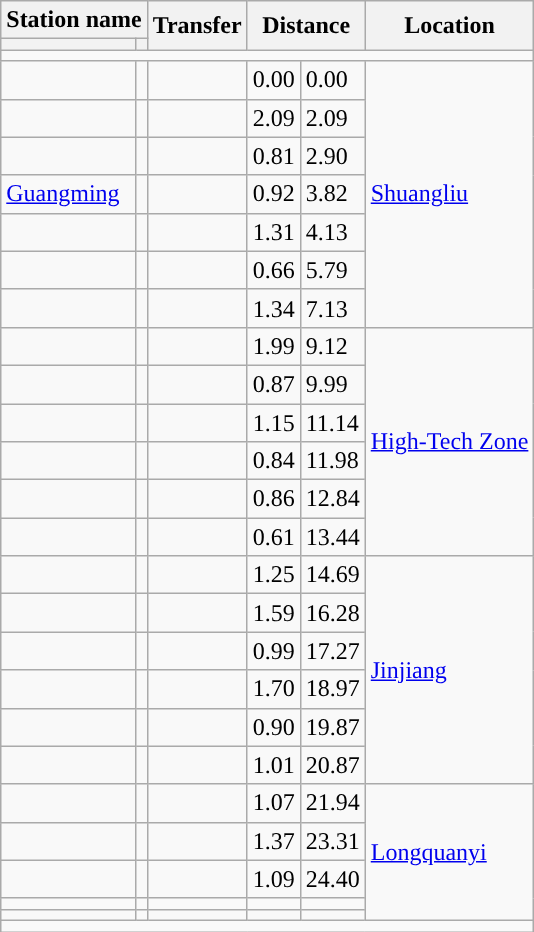<table class="wikitable">
<tr>
<th colspan=2>Station name</th>
<th rowspan=2>Transfer</th>
<th colspan="2" rowspan="2">Distance<br></th>
<th rowspan=2>Location</th>
</tr>
<tr>
<th></th>
<th></th>
</tr>
<tr style="background:#">
<td colspan = "6"></td>
</tr>
<tr>
<td></td>
<td></td>
<td></td>
<td>0.00</td>
<td>0.00</td>
<td rowspan="7"><a href='#'>Shuangliu</a></td>
</tr>
<tr>
<td></td>
<td></td>
<td></td>
<td>2.09</td>
<td>2.09</td>
</tr>
<tr>
<td></td>
<td></td>
<td></td>
<td>0.81</td>
<td>2.90</td>
</tr>
<tr>
<td><a href='#'>Guangming</a></td>
<td></td>
<td></td>
<td>0.92</td>
<td>3.82</td>
</tr>
<tr>
<td></td>
<td></td>
<td></td>
<td>1.31</td>
<td>4.13</td>
</tr>
<tr>
<td></td>
<td></td>
<td></td>
<td>0.66</td>
<td>5.79</td>
</tr>
<tr>
<td></td>
<td></td>
<td></td>
<td>1.34</td>
<td>7.13</td>
</tr>
<tr>
<td></td>
<td></td>
<td></td>
<td>1.99</td>
<td>9.12</td>
<td rowspan="6"><a href='#'>High-Tech Zone</a></td>
</tr>
<tr>
<td></td>
<td></td>
<td></td>
<td>0.87</td>
<td>9.99</td>
</tr>
<tr>
<td></td>
<td></td>
<td></td>
<td>1.15</td>
<td>11.14</td>
</tr>
<tr>
<td></td>
<td></td>
<td></td>
<td>0.84</td>
<td>11.98</td>
</tr>
<tr>
<td></td>
<td></td>
<td></td>
<td>0.86</td>
<td>12.84</td>
</tr>
<tr>
<td></td>
<td></td>
<td></td>
<td>0.61</td>
<td>13.44</td>
</tr>
<tr>
<td></td>
<td></td>
<td></td>
<td>1.25</td>
<td>14.69</td>
<td rowspan="6"><a href='#'>Jinjiang</a></td>
</tr>
<tr>
<td></td>
<td></td>
<td></td>
<td>1.59</td>
<td>16.28</td>
</tr>
<tr>
<td></td>
<td></td>
<td></td>
<td>0.99</td>
<td>17.27</td>
</tr>
<tr>
<td></td>
<td></td>
<td></td>
<td>1.70</td>
<td>18.97</td>
</tr>
<tr>
<td></td>
<td></td>
<td></td>
<td>0.90</td>
<td>19.87</td>
</tr>
<tr>
<td></td>
<td></td>
<td></td>
<td>1.01</td>
<td>20.87</td>
</tr>
<tr>
<td></td>
<td></td>
<td></td>
<td>1.07</td>
<td>21.94</td>
<td rowspan="5"><a href='#'>Longquanyi</a></td>
</tr>
<tr>
<td></td>
<td></td>
<td></td>
<td>1.37</td>
<td>23.31</td>
</tr>
<tr>
<td></td>
<td></td>
<td></td>
<td>1.09</td>
<td>24.40</td>
</tr>
<tr>
<td></td>
<td></td>
<td></td>
<td></td>
<td></td>
</tr>
<tr>
<td></td>
<td></td>
<td></td>
<td></td>
<td></td>
</tr>
<tr style="background:#">
<td colspan = "6"></td>
</tr>
</table>
